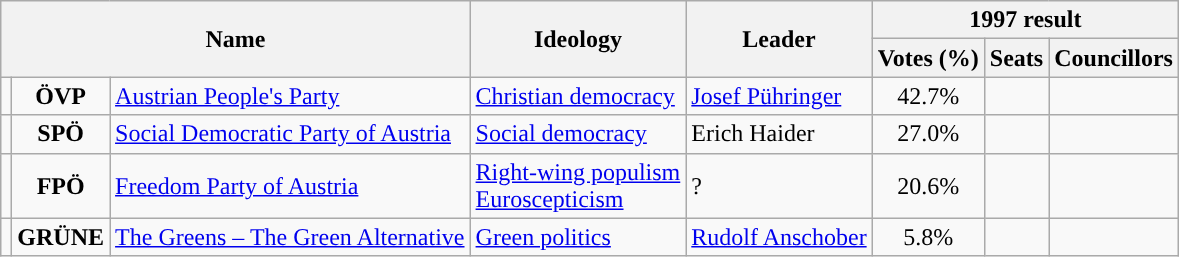<table class="wikitable">
<tr>
<th rowspan="2" colspan="3">Name</th>
<th rowspan="2">Ideology</th>
<th rowspan="2">Leader</th>
<th colspan="3">1997 result</th>
</tr>
<tr>
<th>Votes (%)</th>
<th>Seats</th>
<th>Councillors</th>
</tr>
<tr>
<td style="background:"></td>
<td style="text-align:center;"><strong>ÖVP</strong></td>
<td><a href='#'>Austrian People's Party</a><br></td>
<td><a href='#'>Christian democracy</a></td>
<td><a href='#'>Josef Pühringer</a></td>
<td style="text-align:center;">42.7%</td>
<td></td>
<td></td>
</tr>
<tr>
<td style="background:"></td>
<td style="text-align:center;"><strong>SPÖ</strong></td>
<td><a href='#'>Social Democratic Party of Austria</a><br></td>
<td><a href='#'>Social democracy</a></td>
<td>Erich Haider</td>
<td style="text-align:center;">27.0%</td>
<td></td>
<td></td>
</tr>
<tr>
<td style="background:"></td>
<td style="text-align:center;"><strong>FPÖ</strong></td>
<td><a href='#'>Freedom Party of Austria</a><br></td>
<td><a href='#'>Right-wing populism</a><br><a href='#'>Euroscepticism</a></td>
<td>?</td>
<td style="text-align:center;">20.6%</td>
<td></td>
<td></td>
</tr>
<tr>
<td style="background:"></td>
<td style="text-align:center;"><strong>GRÜNE</strong></td>
<td><a href='#'>The Greens – The Green Alternative</a><br></td>
<td><a href='#'>Green politics</a></td>
<td><a href='#'>Rudolf Anschober</a></td>
<td style="text-align:center;">5.8%</td>
<td></td>
</tr>
</table>
